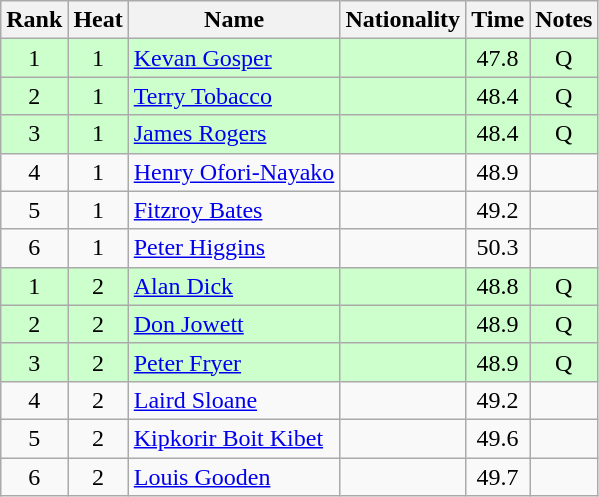<table class="wikitable sortable" style="text-align:center">
<tr>
<th>Rank</th>
<th>Heat</th>
<th>Name</th>
<th>Nationality</th>
<th>Time</th>
<th>Notes</th>
</tr>
<tr bgcolor=ccffcc>
<td>1</td>
<td>1</td>
<td align=left><a href='#'>Kevan Gosper</a></td>
<td align=left></td>
<td>47.8</td>
<td>Q</td>
</tr>
<tr bgcolor=ccffcc>
<td>2</td>
<td>1</td>
<td align=left><a href='#'>Terry Tobacco</a></td>
<td align=left></td>
<td>48.4</td>
<td>Q</td>
</tr>
<tr bgcolor=ccffcc>
<td>3</td>
<td>1</td>
<td align=left><a href='#'>James Rogers</a></td>
<td align=left></td>
<td>48.4</td>
<td>Q</td>
</tr>
<tr>
<td>4</td>
<td>1</td>
<td align=left><a href='#'>Henry Ofori-Nayako</a></td>
<td align=left></td>
<td>48.9</td>
<td></td>
</tr>
<tr>
<td>5</td>
<td>1</td>
<td align=left><a href='#'>Fitzroy Bates</a></td>
<td align=left></td>
<td>49.2</td>
<td></td>
</tr>
<tr>
<td>6</td>
<td>1</td>
<td align=left><a href='#'>Peter Higgins</a></td>
<td align=left></td>
<td>50.3</td>
<td></td>
</tr>
<tr bgcolor=ccffcc>
<td>1</td>
<td>2</td>
<td align=left><a href='#'>Alan Dick</a></td>
<td align=left></td>
<td>48.8</td>
<td>Q</td>
</tr>
<tr bgcolor=ccffcc>
<td>2</td>
<td>2</td>
<td align=left><a href='#'>Don Jowett</a></td>
<td align=left></td>
<td>48.9</td>
<td>Q</td>
</tr>
<tr bgcolor=ccffcc>
<td>3</td>
<td>2</td>
<td align=left><a href='#'>Peter Fryer</a></td>
<td align=left></td>
<td>48.9</td>
<td>Q</td>
</tr>
<tr>
<td>4</td>
<td>2</td>
<td align=left><a href='#'>Laird Sloane</a></td>
<td align=left></td>
<td>49.2</td>
<td></td>
</tr>
<tr>
<td>5</td>
<td>2</td>
<td align=left><a href='#'>Kipkorir Boit Kibet</a></td>
<td align=left></td>
<td>49.6</td>
<td></td>
</tr>
<tr>
<td>6</td>
<td>2</td>
<td align=left><a href='#'>Louis Gooden</a></td>
<td align=left></td>
<td>49.7</td>
<td></td>
</tr>
</table>
